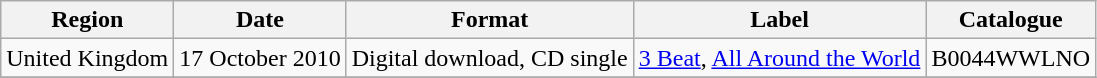<table class=wikitable>
<tr>
<th>Region</th>
<th>Date</th>
<th>Format</th>
<th>Label</th>
<th>Catalogue</th>
</tr>
<tr>
<td>United Kingdom</td>
<td>17 October 2010</td>
<td>Digital download, CD single</td>
<td><a href='#'>3 Beat</a>, <a href='#'>All Around the World</a></td>
<td>B0044WWLNO</td>
</tr>
<tr>
</tr>
</table>
